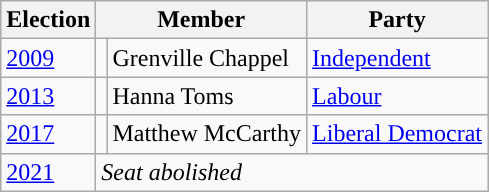<table class="wikitable">
<tr>
<th>Election</th>
<th colspan="2">Member</th>
<th>Party</th>
</tr>
<tr>
<td><a href='#'>2009</a></td>
<td rowspan="1" style="background-color: "></td>
<td rowspan="1">Grenville Chappel</td>
<td rowspan="1"><a href='#'>Independent</a></td>
</tr>
<tr>
<td><a href='#'>2013</a></td>
<td rowspan="1" style="background-color: "></td>
<td rowspan="1">Hanna Toms</td>
<td rowspan="1"><a href='#'>Labour</a></td>
</tr>
<tr>
<td><a href='#'>2017</a></td>
<td rowspan="1" style="background-color: "></td>
<td rowspan="1">Matthew McCarthy</td>
<td rowspan="1"><a href='#'>Liberal Democrat</a></td>
</tr>
<tr>
<td><a href='#'>2021</a></td>
<td colspan="3"><em>Seat abolished</em></td>
</tr>
</table>
